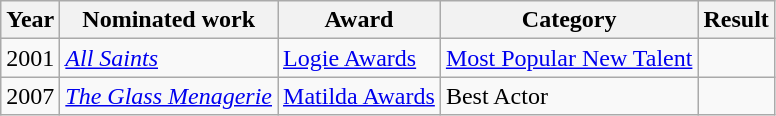<table class="wikitable sortable">
<tr>
<th>Year</th>
<th>Nominated work</th>
<th>Award</th>
<th>Category</th>
<th>Result</th>
</tr>
<tr>
<td>2001</td>
<td><em><a href='#'>All Saints</a></em></td>
<td><a href='#'>Logie Awards</a></td>
<td><a href='#'>Most Popular New Talent</a></td>
<td></td>
</tr>
<tr>
<td>2007</td>
<td><em><a href='#'>The Glass Menagerie</a></em></td>
<td><a href='#'>Matilda Awards</a></td>
<td>Best Actor</td>
<td></td>
</tr>
</table>
